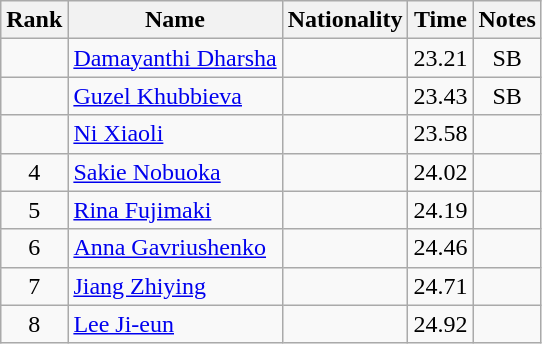<table class="wikitable sortable" style="text-align:center">
<tr>
<th>Rank</th>
<th>Name</th>
<th>Nationality</th>
<th>Time</th>
<th>Notes</th>
</tr>
<tr>
<td></td>
<td align=left><a href='#'>Damayanthi Dharsha</a></td>
<td align=left></td>
<td>23.21</td>
<td>SB</td>
</tr>
<tr>
<td></td>
<td align=left><a href='#'>Guzel Khubbieva</a></td>
<td align=left></td>
<td>23.43</td>
<td>SB</td>
</tr>
<tr>
<td></td>
<td align=left><a href='#'>Ni Xiaoli</a></td>
<td align=left></td>
<td>23.58</td>
<td></td>
</tr>
<tr>
<td>4</td>
<td align=left><a href='#'>Sakie Nobuoka</a></td>
<td align=left></td>
<td>24.02</td>
<td></td>
</tr>
<tr>
<td>5</td>
<td align=left><a href='#'>Rina Fujimaki</a></td>
<td align=left></td>
<td>24.19</td>
<td></td>
</tr>
<tr>
<td>6</td>
<td align=left><a href='#'>Anna Gavriushenko</a></td>
<td align=left></td>
<td>24.46</td>
<td></td>
</tr>
<tr>
<td>7</td>
<td align=left><a href='#'>Jiang Zhiying</a></td>
<td align=left></td>
<td>24.71</td>
<td></td>
</tr>
<tr>
<td>8</td>
<td align=left><a href='#'>Lee Ji-eun</a></td>
<td align=left></td>
<td>24.92</td>
<td></td>
</tr>
</table>
